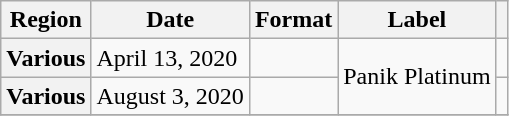<table class="wikitable plainrowheaders">
<tr>
<th scope="row">Region</th>
<th scope="row">Date</th>
<th scope="row">Format</th>
<th scope="row">Label</th>
<th scope="row"></th>
</tr>
<tr>
<th scope="row">Various</th>
<td>April 13, 2020</td>
<td></td>
<td rowspan="2">Panik Platinum</td>
<td></td>
</tr>
<tr>
<th scope="row">Various</th>
<td>August 3, 2020</td>
<td></td>
<td></td>
</tr>
<tr>
</tr>
</table>
